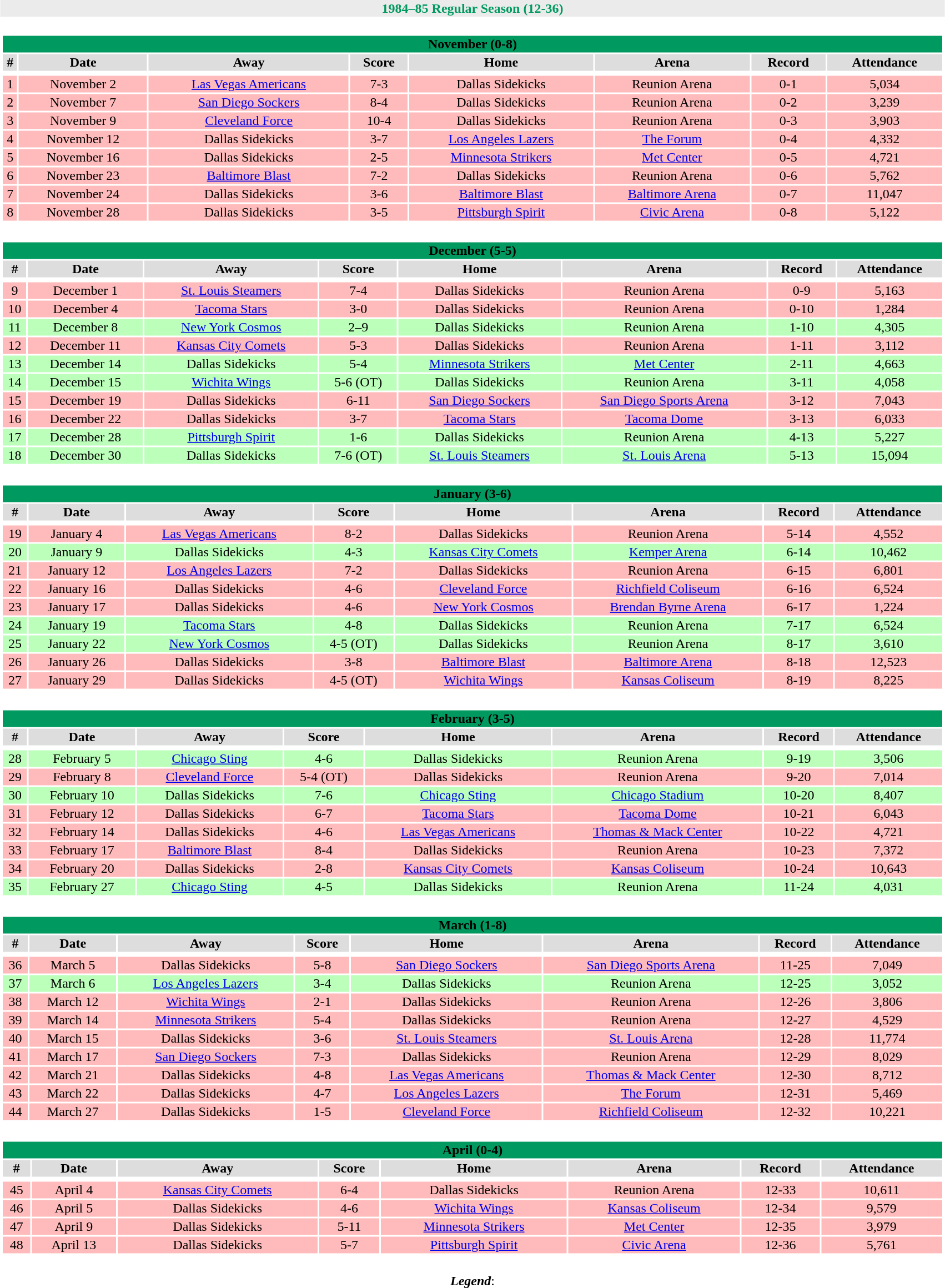<table class="toccolours" width=90% style="clear:both; margin:1.5em auto; text-align:center;">
<tr>
<th colspan=11 style="background:#EBEBEB; color:#009960;">1984–85 Regular Season (12-36)</th>
</tr>
<tr>
<td colspan=11><br><table class="toccolours collapsible collapsed" width=100%>
<tr>
<th colspan=11 style="background:#009960; color:#ZZZZZZ;">November (0-8)</th>
</tr>
<tr align="center" bgcolor="#dddddd">
<td><strong>#</strong></td>
<td><strong>Date</strong></td>
<td><strong>Away</strong></td>
<td><strong>Score</strong></td>
<td><strong>Home</strong></td>
<td><strong>Arena</strong></td>
<td><strong>Record</strong></td>
<td><strong>Attendance</strong></td>
</tr>
<tr align="center" bgcolor="#ccffcc">
</tr>
<tr>
</tr>
<tr align="center" bgcolor="#ffbbbb">
<td>1</td>
<td>November 2</td>
<td><a href='#'>Las Vegas Americans</a></td>
<td>7-3</td>
<td>Dallas Sidekicks</td>
<td>Reunion Arena</td>
<td>0-1</td>
<td>5,034</td>
</tr>
<tr align="center" bgcolor="#ffbbbb">
<td>2</td>
<td>November 7</td>
<td><a href='#'>San Diego Sockers</a></td>
<td>8-4</td>
<td>Dallas Sidekicks</td>
<td>Reunion Arena</td>
<td>0-2</td>
<td>3,239</td>
</tr>
<tr align="center" bgcolor="#ffbbbb">
<td>3</td>
<td>November 9</td>
<td><a href='#'>Cleveland Force</a></td>
<td>10-4</td>
<td>Dallas Sidekicks</td>
<td>Reunion Arena</td>
<td>0-3</td>
<td>3,903</td>
</tr>
<tr align="center" bgcolor="#ffbbbb">
<td>4</td>
<td>November 12</td>
<td>Dallas Sidekicks</td>
<td>3-7</td>
<td><a href='#'>Los Angeles Lazers</a></td>
<td><a href='#'>The Forum</a></td>
<td>0-4</td>
<td>4,332</td>
</tr>
<tr align="center" bgcolor="#ffbbbb">
<td>5</td>
<td>November 16</td>
<td>Dallas Sidekicks</td>
<td>2-5</td>
<td><a href='#'>Minnesota Strikers</a></td>
<td><a href='#'>Met Center</a></td>
<td>0-5</td>
<td>4,721</td>
</tr>
<tr align="center" bgcolor="#ffbbbb">
<td>6</td>
<td>November 23</td>
<td><a href='#'>Baltimore Blast</a></td>
<td>7-2</td>
<td>Dallas Sidekicks</td>
<td>Reunion Arena</td>
<td>0-6</td>
<td>5,762</td>
</tr>
<tr align="center" bgcolor="#ffbbbb">
<td>7</td>
<td>November 24</td>
<td>Dallas Sidekicks</td>
<td>3-6</td>
<td><a href='#'>Baltimore Blast</a></td>
<td><a href='#'>Baltimore Arena</a></td>
<td>0-7</td>
<td>11,047</td>
</tr>
<tr align="center" bgcolor="#ffbbbb">
<td>8</td>
<td>November 28</td>
<td>Dallas Sidekicks</td>
<td>3-5</td>
<td><a href='#'>Pittsburgh Spirit</a></td>
<td><a href='#'>Civic Arena</a></td>
<td>0-8</td>
<td>5,122</td>
</tr>
</table>
</td>
</tr>
<tr>
<td colspan=11><br><table class="toccolours collapsible collapsed" width=100%>
<tr>
<th colspan=11 style="background:#009960; color:#ZZZZZZ;">December (5-5)</th>
</tr>
<tr align="center" bgcolor="#dddddd">
<td><strong>#</strong></td>
<td><strong>Date</strong></td>
<td><strong>Away</strong></td>
<td><strong>Score</strong></td>
<td><strong>Home</strong></td>
<td><strong>Arena</strong></td>
<td><strong>Record</strong></td>
<td><strong>Attendance</strong></td>
</tr>
<tr align="center" bgcolor="#ccffcc">
</tr>
<tr>
</tr>
<tr align="center" bgcolor="#ffbbbb">
<td>9</td>
<td>December 1</td>
<td><a href='#'>St. Louis Steamers</a></td>
<td>7-4</td>
<td>Dallas Sidekicks</td>
<td>Reunion Arena</td>
<td>0-9</td>
<td>5,163</td>
</tr>
<tr align="center" bgcolor="#ffbbbb">
<td>10</td>
<td>December 4</td>
<td><a href='#'>Tacoma Stars</a></td>
<td>3-0</td>
<td>Dallas Sidekicks</td>
<td>Reunion Arena</td>
<td>0-10</td>
<td>1,284</td>
</tr>
<tr align="center" bgcolor="#bbffbb">
<td>11</td>
<td>December 8</td>
<td><a href='#'>New York Cosmos</a></td>
<td>2–9</td>
<td>Dallas Sidekicks</td>
<td>Reunion Arena</td>
<td>1-10</td>
<td>4,305</td>
</tr>
<tr align="center" bgcolor="#ffbbbb">
<td>12</td>
<td>December 11</td>
<td><a href='#'>Kansas City Comets</a></td>
<td>5-3</td>
<td>Dallas Sidekicks</td>
<td>Reunion Arena</td>
<td>1-11</td>
<td>3,112</td>
</tr>
<tr align="center" bgcolor="#bbffbb">
<td>13</td>
<td>December 14</td>
<td>Dallas Sidekicks</td>
<td>5-4</td>
<td><a href='#'>Minnesota Strikers</a></td>
<td><a href='#'>Met Center</a></td>
<td>2-11</td>
<td>4,663</td>
</tr>
<tr align="center" bgcolor="#bbffbb">
<td>14</td>
<td>December 15</td>
<td><a href='#'>Wichita Wings</a></td>
<td>5-6 (OT)</td>
<td>Dallas Sidekicks</td>
<td>Reunion Arena</td>
<td>3-11</td>
<td>4,058</td>
</tr>
<tr align="center" bgcolor="#ffbbbb">
<td>15</td>
<td>December 19</td>
<td>Dallas Sidekicks</td>
<td>6-11</td>
<td><a href='#'>San Diego Sockers</a></td>
<td><a href='#'>San Diego Sports Arena</a></td>
<td>3-12</td>
<td>7,043</td>
</tr>
<tr align="center" bgcolor="#ffbbbb">
<td>16</td>
<td>December 22</td>
<td>Dallas Sidekicks</td>
<td>3-7</td>
<td><a href='#'>Tacoma Stars</a></td>
<td><a href='#'>Tacoma Dome</a></td>
<td>3-13</td>
<td>6,033</td>
</tr>
<tr align="center" bgcolor="#bbffbb">
<td>17</td>
<td>December 28</td>
<td><a href='#'>Pittsburgh Spirit</a></td>
<td>1-6</td>
<td>Dallas Sidekicks</td>
<td>Reunion Arena</td>
<td>4-13</td>
<td>5,227</td>
</tr>
<tr align="center" bgcolor="#bbffbb">
<td>18</td>
<td>December 30</td>
<td>Dallas Sidekicks</td>
<td>7-6 (OT)</td>
<td><a href='#'>St. Louis Steamers</a></td>
<td><a href='#'>St. Louis Arena</a></td>
<td>5-13</td>
<td>15,094</td>
</tr>
</table>
</td>
</tr>
<tr>
<td colspan=11><br><table class="toccolours collapsible collapsed" width=100%>
<tr>
<th colspan=11 style="background:#009960; color:#ZZZZZZ;">January (3-6)</th>
</tr>
<tr align="center" bgcolor="#dddddd">
<td><strong>#</strong></td>
<td><strong>Date</strong></td>
<td><strong>Away</strong></td>
<td><strong>Score</strong></td>
<td><strong>Home</strong></td>
<td><strong>Arena</strong></td>
<td><strong>Record</strong></td>
<td><strong>Attendance</strong></td>
</tr>
<tr align="center" bgcolor="#ccffcc">
</tr>
<tr>
</tr>
<tr align="center" bgcolor="#ffbbbb">
<td>19</td>
<td>January 4</td>
<td><a href='#'>Las Vegas Americans</a></td>
<td>8-2</td>
<td>Dallas Sidekicks</td>
<td>Reunion Arena</td>
<td>5-14</td>
<td>4,552</td>
</tr>
<tr align="center" bgcolor="#bbffbb">
<td>20</td>
<td>January 9</td>
<td>Dallas Sidekicks</td>
<td>4-3</td>
<td><a href='#'>Kansas City Comets</a></td>
<td><a href='#'>Kemper Arena</a></td>
<td>6-14</td>
<td>10,462</td>
</tr>
<tr align="center" bgcolor="#ffbbbb">
<td>21</td>
<td>January 12</td>
<td><a href='#'>Los Angeles Lazers</a></td>
<td>7-2</td>
<td>Dallas Sidekicks</td>
<td>Reunion Arena</td>
<td>6-15</td>
<td>6,801</td>
</tr>
<tr align="center" bgcolor="#ffbbbb">
<td>22</td>
<td>January 16</td>
<td>Dallas Sidekicks</td>
<td>4-6</td>
<td><a href='#'>Cleveland Force</a></td>
<td><a href='#'>Richfield Coliseum</a></td>
<td>6-16</td>
<td>6,524</td>
</tr>
<tr align="center" bgcolor="#ffbbbb">
<td>23</td>
<td>January 17</td>
<td>Dallas Sidekicks</td>
<td>4-6</td>
<td><a href='#'>New York Cosmos</a></td>
<td><a href='#'>Brendan Byrne Arena</a></td>
<td>6-17</td>
<td>1,224</td>
</tr>
<tr align="center" bgcolor="#bbffbb">
<td>24</td>
<td>January 19</td>
<td><a href='#'>Tacoma Stars</a></td>
<td>4-8</td>
<td>Dallas Sidekicks</td>
<td>Reunion Arena</td>
<td>7-17</td>
<td>6,524</td>
</tr>
<tr align="center" bgcolor="#bbffbb">
<td>25</td>
<td>January 22</td>
<td><a href='#'>New York Cosmos</a></td>
<td>4-5 (OT)</td>
<td>Dallas Sidekicks</td>
<td>Reunion Arena</td>
<td>8-17</td>
<td>3,610</td>
</tr>
<tr align="center" bgcolor="#ffbbbb">
<td>26</td>
<td>January 26</td>
<td>Dallas Sidekicks</td>
<td>3-8</td>
<td><a href='#'>Baltimore Blast</a></td>
<td><a href='#'>Baltimore Arena</a></td>
<td>8-18</td>
<td>12,523</td>
</tr>
<tr align="center" bgcolor="#ffbbbb">
<td>27</td>
<td>January 29</td>
<td>Dallas Sidekicks</td>
<td>4-5 (OT)</td>
<td><a href='#'>Wichita Wings</a></td>
<td><a href='#'>Kansas Coliseum</a></td>
<td>8-19</td>
<td>8,225</td>
</tr>
</table>
</td>
</tr>
<tr>
<td colspan=11><br><table class="toccolours collapsible collapsed" width=100%>
<tr>
<th colspan=11 style="background:#009960; color:#ZZZZZZ;">February (3-5)</th>
</tr>
<tr align="center" bgcolor="#dddddd">
<td><strong>#</strong></td>
<td><strong>Date</strong></td>
<td><strong>Away</strong></td>
<td><strong>Score</strong></td>
<td><strong>Home</strong></td>
<td><strong>Arena</strong></td>
<td><strong>Record</strong></td>
<td><strong>Attendance</strong></td>
</tr>
<tr align="center" bgcolor="#ccffcc">
</tr>
<tr>
</tr>
<tr align="center" bgcolor="#bbffbb">
<td>28</td>
<td>February 5</td>
<td><a href='#'>Chicago Sting</a></td>
<td>4-6</td>
<td>Dallas Sidekicks</td>
<td>Reunion Arena</td>
<td>9-19</td>
<td>3,506</td>
</tr>
<tr align="center" bgcolor="#ffbbbb">
<td>29</td>
<td>February 8</td>
<td><a href='#'>Cleveland Force</a></td>
<td>5-4 (OT)</td>
<td>Dallas Sidekicks</td>
<td>Reunion Arena</td>
<td>9-20</td>
<td>7,014</td>
</tr>
<tr align="center" bgcolor="#bbffbb">
<td>30</td>
<td>February 10</td>
<td>Dallas Sidekicks</td>
<td>7-6</td>
<td><a href='#'>Chicago Sting</a></td>
<td><a href='#'>Chicago Stadium</a></td>
<td>10-20</td>
<td>8,407</td>
</tr>
<tr align="center" bgcolor="#ffbbbb">
<td>31</td>
<td>February 12</td>
<td>Dallas Sidekicks</td>
<td>6-7</td>
<td><a href='#'>Tacoma Stars</a></td>
<td><a href='#'>Tacoma Dome</a></td>
<td>10-21</td>
<td>6,043</td>
</tr>
<tr align="center" bgcolor="#ffbbbb">
<td>32</td>
<td>February 14</td>
<td>Dallas Sidekicks</td>
<td>4-6</td>
<td><a href='#'>Las Vegas Americans</a></td>
<td><a href='#'>Thomas & Mack Center</a></td>
<td>10-22</td>
<td>4,721</td>
</tr>
<tr align="center" bgcolor="#ffbbbb">
<td>33</td>
<td>February 17</td>
<td><a href='#'>Baltimore Blast</a></td>
<td>8-4</td>
<td>Dallas Sidekicks</td>
<td>Reunion Arena</td>
<td>10-23</td>
<td>7,372</td>
</tr>
<tr align="center" bgcolor="#ffbbbb">
<td>34</td>
<td>February 20</td>
<td>Dallas Sidekicks</td>
<td>2-8</td>
<td><a href='#'>Kansas City Comets</a></td>
<td><a href='#'>Kansas Coliseum</a></td>
<td>10-24</td>
<td>10,643</td>
</tr>
<tr align="center" bgcolor="#bbffbb">
<td>35</td>
<td>February 27</td>
<td><a href='#'>Chicago Sting</a></td>
<td>4-5</td>
<td>Dallas Sidekicks</td>
<td>Reunion Arena</td>
<td>11-24</td>
<td>4,031</td>
</tr>
</table>
</td>
</tr>
<tr>
<td colspan=11><br><table class="toccolours collapsible collapsed" width=100%>
<tr>
<th colspan=11 style="background:#009960; color:#ZZZZZZ;">March (1-8)</th>
</tr>
<tr align="center" bgcolor="#dddddd">
<td><strong>#</strong></td>
<td><strong>Date</strong></td>
<td><strong>Away</strong></td>
<td><strong>Score</strong></td>
<td><strong>Home</strong></td>
<td><strong>Arena</strong></td>
<td><strong>Record</strong></td>
<td><strong>Attendance</strong></td>
</tr>
<tr align="center" bgcolor="#ccffcc">
</tr>
<tr>
</tr>
<tr align="center" bgcolor="#ffbbbb">
<td>36</td>
<td>March 5</td>
<td>Dallas Sidekicks</td>
<td>5-8</td>
<td><a href='#'>San Diego Sockers</a></td>
<td><a href='#'>San Diego Sports Arena</a></td>
<td>11-25</td>
<td>7,049</td>
</tr>
<tr align="center" bgcolor="#bbffbb">
<td>37</td>
<td>March 6</td>
<td><a href='#'>Los Angeles Lazers</a></td>
<td>3-4</td>
<td>Dallas Sidekicks</td>
<td>Reunion Arena</td>
<td>12-25</td>
<td>3,052</td>
</tr>
<tr align="center" bgcolor="#ffbbbb">
<td>38</td>
<td>March 12</td>
<td><a href='#'>Wichita Wings</a></td>
<td>2-1</td>
<td>Dallas Sidekicks</td>
<td>Reunion Arena</td>
<td>12-26</td>
<td>3,806</td>
</tr>
<tr align="center" bgcolor="#ffbbbb">
<td>39</td>
<td>March 14</td>
<td><a href='#'>Minnesota Strikers</a></td>
<td>5-4</td>
<td>Dallas Sidekicks</td>
<td>Reunion Arena</td>
<td>12-27</td>
<td>4,529</td>
</tr>
<tr align="center" bgcolor="#ffbbbb">
<td>40</td>
<td>March 15</td>
<td>Dallas Sidekicks</td>
<td>3-6</td>
<td><a href='#'>St. Louis Steamers</a></td>
<td><a href='#'>St. Louis Arena</a></td>
<td>12-28</td>
<td>11,774</td>
</tr>
<tr align="center" bgcolor="#ffbbbb">
<td>41</td>
<td>March 17</td>
<td><a href='#'>San Diego Sockers</a></td>
<td>7-3</td>
<td>Dallas Sidekicks</td>
<td>Reunion Arena</td>
<td>12-29</td>
<td>8,029</td>
</tr>
<tr align="center" bgcolor="#ffbbbb">
<td>42</td>
<td>March 21</td>
<td>Dallas Sidekicks</td>
<td>4-8</td>
<td><a href='#'>Las Vegas Americans</a></td>
<td><a href='#'>Thomas & Mack Center</a></td>
<td>12-30</td>
<td>8,712</td>
</tr>
<tr align="center" bgcolor="#ffbbbb">
<td>43</td>
<td>March 22</td>
<td>Dallas Sidekicks</td>
<td>4-7</td>
<td><a href='#'>Los Angeles Lazers</a></td>
<td><a href='#'>The Forum</a></td>
<td>12-31</td>
<td>5,469</td>
</tr>
<tr align="center" bgcolor="#ffbbbb">
<td>44</td>
<td>March 27</td>
<td>Dallas Sidekicks</td>
<td>1-5</td>
<td><a href='#'>Cleveland Force</a></td>
<td><a href='#'>Richfield Coliseum</a></td>
<td>12-32</td>
<td>10,221</td>
</tr>
</table>
</td>
</tr>
<tr>
<td colspan=11><br><table class="toccolours collapsible collapsed" width=100%>
<tr>
<th colspan=11 style="background:#009960; color:#ZZZZZZ;">April (0-4)</th>
</tr>
<tr align="center" bgcolor="#dddddd">
<td><strong>#</strong></td>
<td><strong>Date</strong></td>
<td><strong>Away</strong></td>
<td><strong>Score</strong></td>
<td><strong>Home</strong></td>
<td><strong>Arena</strong></td>
<td><strong>Record</strong></td>
<td><strong>Attendance</strong></td>
</tr>
<tr align="center" bgcolor="#ccffcc">
</tr>
<tr>
</tr>
<tr align="center" bgcolor="#ffbbbb">
<td>45</td>
<td>April 4</td>
<td><a href='#'>Kansas City Comets</a></td>
<td>6-4</td>
<td>Dallas Sidekicks</td>
<td>Reunion Arena</td>
<td>12-33</td>
<td>10,611</td>
</tr>
<tr align="center" bgcolor="#ffbbbb">
<td>46</td>
<td>April 5</td>
<td>Dallas Sidekicks</td>
<td>4-6</td>
<td><a href='#'>Wichita Wings</a></td>
<td><a href='#'>Kansas Coliseum</a></td>
<td>12-34</td>
<td>9,579</td>
</tr>
<tr align="center" bgcolor="#ffbbbb">
<td>47</td>
<td>April 9</td>
<td>Dallas Sidekicks</td>
<td>5-11</td>
<td><a href='#'>Minnesota Strikers</a></td>
<td><a href='#'>Met Center</a></td>
<td>12-35</td>
<td>3,979</td>
</tr>
<tr align="center" bgcolor="#ffbbbb">
<td>48</td>
<td>April 13</td>
<td>Dallas Sidekicks</td>
<td>5-7</td>
<td><a href='#'>Pittsburgh Spirit</a></td>
<td><a href='#'>Civic Arena</a></td>
<td>12-36</td>
<td>5,761</td>
</tr>
</table>
</td>
</tr>
<tr>
<td colspan=11 align="center"><br><strong><em>Legend</em></strong>:

</td>
</tr>
</table>
